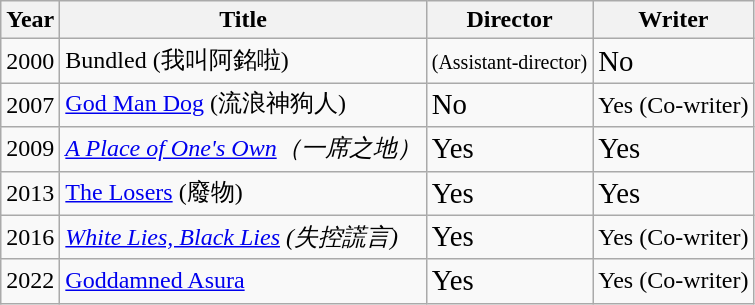<table class="wikitable">
<tr>
<th>Year</th>
<th>Title</th>
<th>Director</th>
<th>Writer</th>
</tr>
<tr>
<td>2000</td>
<td>Bundled (我叫阿銘啦)</td>
<td><small>(Assistant-director)</small></td>
<td><big>No</big></td>
</tr>
<tr>
<td>2007</td>
<td><a href='#'>God Man Dog</a> (流浪神狗人)</td>
<td><big>No</big></td>
<td>Yes (Co-writer)</td>
</tr>
<tr>
<td>2009</td>
<td><em><a href='#'>A Place of One's Own</a>（一席之地）</em></td>
<td><big>Yes</big></td>
<td><big>Yes</big></td>
</tr>
<tr>
<td>2013</td>
<td><a href='#'>The Losers</a> (廢物)</td>
<td><big>Yes</big></td>
<td><big>Yes</big></td>
</tr>
<tr>
<td>2016</td>
<td><em><a href='#'>White Lies, Black Lies</a> (失控謊言)</em></td>
<td><big>Yes</big></td>
<td>Yes (Co-writer)</td>
</tr>
<tr>
<td>2022</td>
<td><a href='#'>Goddamned Asura</a></td>
<td><big>Yes</big></td>
<td>Yes (Co-writer)</td>
</tr>
</table>
